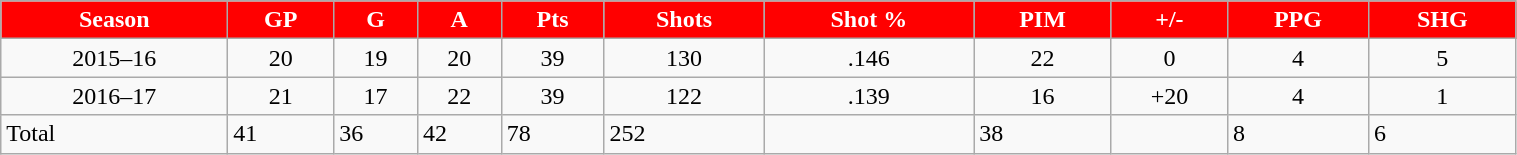<table class="wikitable" style="width:80%;">
<tr style="text-align:center; background:red; color:#fff;">
<td><strong>Season</strong></td>
<td><strong>GP</strong></td>
<td><strong>G</strong></td>
<td><strong>A</strong></td>
<td><strong>Pts</strong></td>
<td><strong>Shots</strong></td>
<td><strong>Shot %</strong></td>
<td><strong>PIM</strong></td>
<td><strong>+/-</strong></td>
<td><strong>PPG</strong></td>
<td><strong>SHG</strong></td>
</tr>
<tr style="text-align:center;" bgcolor="">
<td>2015–16</td>
<td>20</td>
<td>19</td>
<td>20</td>
<td>39</td>
<td>130</td>
<td>.146</td>
<td>22</td>
<td>0</td>
<td>4</td>
<td>5</td>
</tr>
<tr style="text-align:center;" bgcolor="">
<td>2016–17</td>
<td>21</td>
<td>17</td>
<td>22</td>
<td>39</td>
<td>122</td>
<td>.139</td>
<td>16</td>
<td>+20</td>
<td>4</td>
<td>1</td>
</tr>
<tr>
<td>Total</td>
<td>41</td>
<td>36</td>
<td>42</td>
<td>78</td>
<td>252</td>
<td></td>
<td>38</td>
<td></td>
<td>8</td>
<td>6</td>
</tr>
</table>
